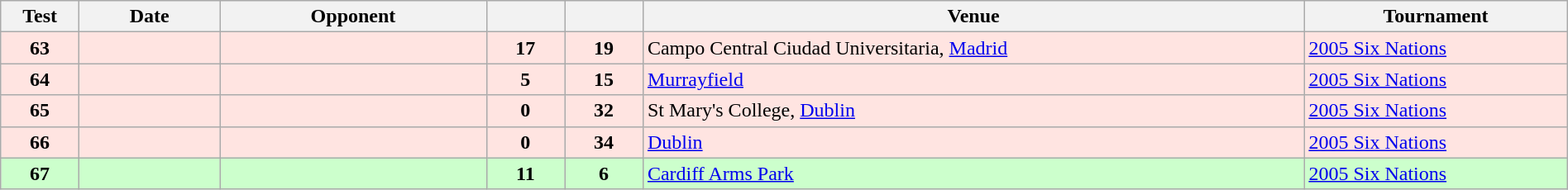<table class="wikitable sortable" style="width:100%">
<tr>
<th style="width:5%">Test</th>
<th style="width:9%">Date</th>
<th style="width:17%">Opponent</th>
<th style="width:5%"></th>
<th style="width:5%"></th>
<th>Venue</th>
<th>Tournament</th>
</tr>
<tr bgcolor="FFE4E1">
<td align="center"><strong>63</strong></td>
<td></td>
<td></td>
<td align="center"><strong>17</strong></td>
<td align="center"><strong>19</strong></td>
<td>Campo Central Ciudad Universitaria, <a href='#'>Madrid</a></td>
<td><a href='#'>2005 Six Nations</a></td>
</tr>
<tr bgcolor="FFE4E1">
<td align="center"><strong>64</strong></td>
<td></td>
<td></td>
<td align="center"><strong>5</strong></td>
<td align="center"><strong>15</strong></td>
<td><a href='#'>Murrayfield</a></td>
<td><a href='#'>2005 Six Nations</a></td>
</tr>
<tr bgcolor="FFE4E1">
<td align="center"><strong>65</strong></td>
<td></td>
<td></td>
<td align="center"><strong>0</strong></td>
<td align="center"><strong>32</strong></td>
<td>St Mary's College, <a href='#'>Dublin</a></td>
<td><a href='#'>2005 Six Nations</a></td>
</tr>
<tr bgcolor="FFE4E1">
<td align="center"><strong>66</strong></td>
<td></td>
<td></td>
<td align="center"><strong>0</strong></td>
<td align="center"><strong>34</strong></td>
<td><a href='#'>Dublin</a></td>
<td><a href='#'>2005 Six Nations</a></td>
</tr>
<tr bgcolor="#ccffcc">
<td align="center"><strong>67</strong></td>
<td></td>
<td></td>
<td align="center"><strong>11</strong></td>
<td align="center"><strong>6</strong></td>
<td><a href='#'>Cardiff Arms Park</a></td>
<td><a href='#'>2005 Six Nations</a></td>
</tr>
</table>
